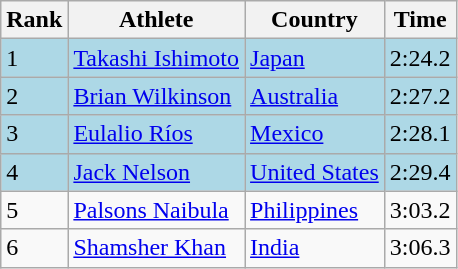<table class="wikitable">
<tr>
<th>Rank</th>
<th>Athlete</th>
<th>Country</th>
<th>Time</th>
</tr>
<tr bgcolor=lightblue>
<td>1</td>
<td><a href='#'>Takashi Ishimoto</a></td>
<td><a href='#'>Japan</a></td>
<td>2:24.2</td>
</tr>
<tr bgcolor=lightblue>
<td>2</td>
<td><a href='#'>Brian Wilkinson</a></td>
<td><a href='#'>Australia</a></td>
<td>2:27.2</td>
</tr>
<tr bgcolor=lightblue>
<td>3</td>
<td><a href='#'>Eulalio Ríos</a></td>
<td><a href='#'>Mexico</a></td>
<td>2:28.1</td>
</tr>
<tr bgcolor=lightblue>
<td>4</td>
<td><a href='#'>Jack Nelson</a></td>
<td><a href='#'>United States</a></td>
<td>2:29.4</td>
</tr>
<tr>
<td>5</td>
<td><a href='#'>Palsons Naibula</a></td>
<td><a href='#'>Philippines</a></td>
<td>3:03.2</td>
</tr>
<tr>
<td>6</td>
<td><a href='#'>Shamsher Khan</a></td>
<td><a href='#'>India</a></td>
<td>3:06.3</td>
</tr>
</table>
